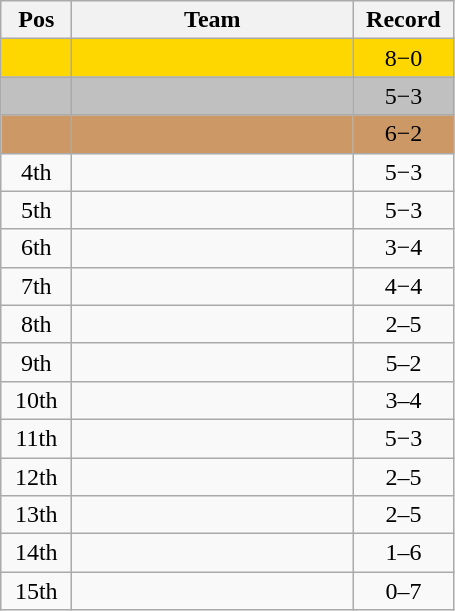<table class=wikitable style="text-align:center">
<tr>
<th width=40>Pos</th>
<th width=180>Team</th>
<th width=60>Record</th>
</tr>
<tr bgcolor="gold">
<td></td>
<td align=left></td>
<td>8−0</td>
</tr>
<tr bgcolor="silver">
<td></td>
<td align=left></td>
<td>5−3</td>
</tr>
<tr bgcolor=#C96>
<td></td>
<td align=left></td>
<td>6−2</td>
</tr>
<tr bgcolor=>
<td>4th</td>
<td align=left></td>
<td>5−3</td>
</tr>
<tr bgcolor=>
<td>5th</td>
<td align=left></td>
<td>5−3</td>
</tr>
<tr bgcolor=>
<td>6th</td>
<td align=left></td>
<td>3−4</td>
</tr>
<tr bgcolor=>
<td>7th</td>
<td align=left></td>
<td>4−4</td>
</tr>
<tr bgcolor=>
<td>8th</td>
<td align=left></td>
<td>2–5</td>
</tr>
<tr bgcolor=>
<td>9th</td>
<td align=left></td>
<td>5–2</td>
</tr>
<tr bgcolor=>
<td>10th</td>
<td align=left></td>
<td>3–4</td>
</tr>
<tr bgcolor=>
<td>11th</td>
<td align=left></td>
<td>5−3</td>
</tr>
<tr bgcolor=>
<td>12th</td>
<td align=left></td>
<td>2–5</td>
</tr>
<tr bgcolor=>
<td>13th</td>
<td align=left></td>
<td>2–5</td>
</tr>
<tr bgcolor=>
<td>14th</td>
<td align=left></td>
<td>1–6</td>
</tr>
<tr bgcolor=>
<td>15th</td>
<td align=left></td>
<td>0–7</td>
</tr>
</table>
